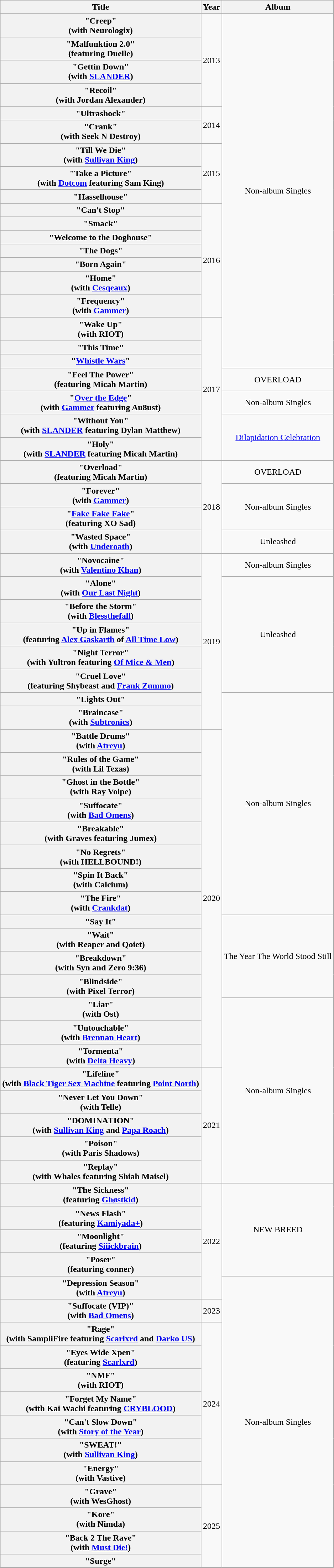<table class="wikitable plainrowheaders" style="text-align:center; text-align:center">
<tr>
<th scope="col">Title</th>
<th>Year</th>
<th>Album</th>
</tr>
<tr>
<th scope="row">"Creep" <br><span>(with Neurologix)</span></th>
<td rowspan="4">2013</td>
<td rowspan="19">Non-album Singles</td>
</tr>
<tr>
<th scope="row">"Malfunktion 2.0" <br><span>(featuring Duelle)</span></th>
</tr>
<tr>
<th scope="row">"Gettin Down" <br><span>(with <a href='#'>SLANDER</a>)</span></th>
</tr>
<tr>
<th scope="row">"Recoil" <br><span>(with Jordan Alexander)</span></th>
</tr>
<tr>
<th scope="row">"Ultrashock"</th>
<td rowspan="2">2014</td>
</tr>
<tr>
<th scope="row">"Crank" <br><span>(with Seek N Destroy)</span></th>
</tr>
<tr>
<th scope="row">"Till We Die" <br><span>(with <a href='#'>Sullivan King</a>)</span></th>
<td rowspan="3">2015</td>
</tr>
<tr>
<th scope="row">"Take a Picture" <br><span>(with <a href='#'>Dotcom</a> featuring Sam King)</span></th>
</tr>
<tr>
<th scope="row">"Hasselhouse"</th>
</tr>
<tr>
<th scope="row">"Can't Stop"</th>
<td rowspan="7">2016</td>
</tr>
<tr>
<th scope="row">"Smack"</th>
</tr>
<tr>
<th scope="row">"Welcome to the Doghouse"</th>
</tr>
<tr>
<th scope="row">"The Dogs"</th>
</tr>
<tr>
<th scope="row">"Born Again"</th>
</tr>
<tr>
<th scope="row">"Home" <br><span>(with <a href='#'>Cesqeaux</a>)</span></th>
</tr>
<tr>
<th scope="row">"Frequency" <br><span>(with <a href='#'>Gammer</a>)</span></th>
</tr>
<tr>
<th scope="row">"Wake Up" <br><span>(with RIOT)</span></th>
<td rowspan="7">2017</td>
</tr>
<tr>
<th scope="row">"This Time"</th>
</tr>
<tr>
<th scope="row">"<a href='#'>Whistle Wars</a>"</th>
</tr>
<tr>
<th scope="row">"Feel The Power" <br><span>(featuring Micah Martin)</span></th>
<td>OVERLOAD</td>
</tr>
<tr>
<th scope="row">"<a href='#'>Over the Edge</a>" <br><span>(with <a href='#'>Gammer</a> featuring Au8ust)</span></th>
<td>Non-album Singles</td>
</tr>
<tr>
<th scope="row">"Without You" <br><span>(with <a href='#'>SLANDER</a> featuring Dylan Matthew)</span></th>
<td rowspan="2"><a href='#'>Dilapidation Celebration</a></td>
</tr>
<tr>
<th scope="row">"Holy" <br><span>(with <a href='#'>SLANDER</a> featuring Micah Martin)</span></th>
</tr>
<tr>
<th scope="row">"Overload" <br><span>(featuring Micah Martin)</span></th>
<td rowspan="4">2018</td>
<td>OVERLOAD</td>
</tr>
<tr>
<th scope="row">"Forever" <br><span>(with <a href='#'>Gammer</a>)</span></th>
<td rowspan="2">Non-album Singles</td>
</tr>
<tr>
<th scope="row">"<a href='#'>Fake Fake Fake</a>"<br><span>(featuring XO Sad)</span></th>
</tr>
<tr>
<th scope="row">"Wasted Space" <br><span>(with <a href='#'>Underoath</a>)</span></th>
<td>Unleashed</td>
</tr>
<tr>
<th scope="row">"Novocaine" <br><span>(with <a href='#'>Valentino Khan</a>)</span></th>
<td rowspan="8">2019</td>
<td>Non-album Singles</td>
</tr>
<tr>
<th scope="row">"Alone" <br><span>(with <a href='#'>Our Last Night</a>)</span></th>
<td rowspan="5">Unleashed</td>
</tr>
<tr>
<th scope="row">"Before the Storm" <br><span>(with <a href='#'>Blessthefall</a>)</span></th>
</tr>
<tr>
<th scope="row">"Up in Flames" <br><span>(featuring <a href='#'>Alex Gaskarth</a> of <a href='#'>All Time Low</a>)</span></th>
</tr>
<tr>
<th scope="row">"Night Terror" <br><span>(with Yultron featuring <a href='#'>Of Mice & Men</a>)</span></th>
</tr>
<tr>
<th scope="row">"Cruel Love" <br><span>(featuring Shybeast and <a href='#'>Frank Zummo</a>)</span></th>
</tr>
<tr>
<th scope="row">"Lights Out"</th>
<td rowspan="10">Non-album Singles</td>
</tr>
<tr>
<th scope="row">"Braincase" <br><span>(with <a href='#'>Subtronics</a>)</span></th>
</tr>
<tr>
<th scope="row">"Battle Drums" <br><span>(with <a href='#'>Atreyu</a>)</span></th>
<td rowspan="15">2020</td>
</tr>
<tr>
<th scope="row">"Rules of the Game" <br><span>(with Lil Texas)</span></th>
</tr>
<tr>
<th scope="row">"Ghost in the Bottle" <br><span>(with Ray Volpe)</span></th>
</tr>
<tr>
<th scope="row">"Suffocate" <br><span>(with <a href='#'>Bad Omens</a>)</span></th>
</tr>
<tr>
<th scope="row">"Breakable" <br><span>(with Graves featuring Jumex)</span></th>
</tr>
<tr>
<th scope="row">"No Regrets" <br><span>(with HELLBOUND!)</span></th>
</tr>
<tr>
<th scope="row">"Spin It Back" <br><span>(with Calcium)</span></th>
</tr>
<tr>
<th scope="row">"The Fire" <br><span>(with <a href='#'>Crankdat</a>)</span></th>
</tr>
<tr>
<th scope="row">"Say It"</th>
<td rowspan="4">The Year The World Stood Still</td>
</tr>
<tr>
<th scope="row">"Wait" <br><span>(with Reaper and Qoiet)</span></th>
</tr>
<tr>
<th scope="row">"Breakdown" <br><span>(with Syn and Zero 9:36)</span></th>
</tr>
<tr>
<th scope="row">"Blindside" <br><span>(with Pixel Terror)</span></th>
</tr>
<tr>
<th scope="row">"Liar" <br><span>(with Ost)</span></th>
<td rowspan="8">Non-album Singles</td>
</tr>
<tr>
<th scope="row">"Untouchable" <br><span>(with <a href='#'>Brennan Heart</a>)</span></th>
</tr>
<tr>
<th scope="row">"Tormenta" <br><span>(with <a href='#'>Delta Heavy</a>)</span></th>
</tr>
<tr>
<th scope="row">"Lifeline" <br><span>(with <a href='#'>Black Tiger Sex Machine</a> featuring <a href='#'>Point North</a>)</span></th>
<td rowspan="5">2021</td>
</tr>
<tr>
<th scope="row">"Never Let You Down" <br><span>(with Telle)</span></th>
</tr>
<tr>
<th scope="row">"DOMINATION" <br><span>(with <a href='#'>Sullivan King</a> and <a href='#'>Papa Roach</a>)</span></th>
</tr>
<tr>
<th scope="row">"Poison" <br><span>(with Paris Shadows)</span></th>
</tr>
<tr>
<th scope="row">"Replay" <br><span>(with Whales featuring Shiah Maisel)</span></th>
</tr>
<tr>
<th scope="row">"The Sickness" <br><span>(featuring <a href='#'>Ghøstkid</a>)</span></th>
<td rowspan="5">2022</td>
<td rowspan="4">NEW BREED</td>
</tr>
<tr>
<th scope="row">"News Flash" <br><span>(featuring <a href='#'>Kamiyada+</a>)</span></th>
</tr>
<tr>
<th scope="row">"Moonlight" <br><span>(featuring <a href='#'>Siiickbrain</a>)</span></th>
</tr>
<tr>
<th scope="row">"Poser" <br><span>(featuring conner)</span></th>
</tr>
<tr>
<th scope="row">"Depression Season" <br><span>(with <a href='#'>Atreyu</a>)</span></th>
<td rowspan="13">Non-album Singles</td>
</tr>
<tr>
<th scope="row">"Suffocate (VIP)" <br><span>(with <a href='#'>Bad Omens</a>)</span></th>
<td>2023</td>
</tr>
<tr>
<th scope="row">"Rage" <br><span>(with SampliFire featuring <a href='#'>Scarlxrd</a> and <a href='#'>Darko US</a>)</span></th>
<td rowspan="7">2024</td>
</tr>
<tr>
<th scope="row">"Eyes Wide Xpen" <br><span>(featuring <a href='#'>Scarlxrd</a>)</span></th>
</tr>
<tr>
<th scope="row">"NMF" <br><span>(with RIOT)</span></th>
</tr>
<tr>
<th scope="row">"Forget My Name" <br><span>(with Kai Wachi featuring <a href='#'>CRYBLOOD</a>)</span></th>
</tr>
<tr>
<th scope="row">"Can't Slow Down" <br><span>(with <a href='#'>Story of the Year</a>)</span></th>
</tr>
<tr>
<th scope="row">"SWEAT!" <br><span>(with <a href='#'>Sullivan King</a>)</span></th>
</tr>
<tr>
<th scope="row">"Energy" <br><span>(with Vastive)</span></th>
</tr>
<tr>
<th scope="row">"Grave" <br><span>(with WesGhost)</span></th>
<td rowspan="4">2025</td>
</tr>
<tr>
<th scope="row">"Kore" <br><span>(with Nimda)</span></th>
</tr>
<tr>
<th scope="row">"Back 2 The Rave" <br><span>(with <a href='#'>Must Die!</a>)</span></th>
</tr>
<tr>
<th scope="row">"Surge"</th>
</tr>
</table>
